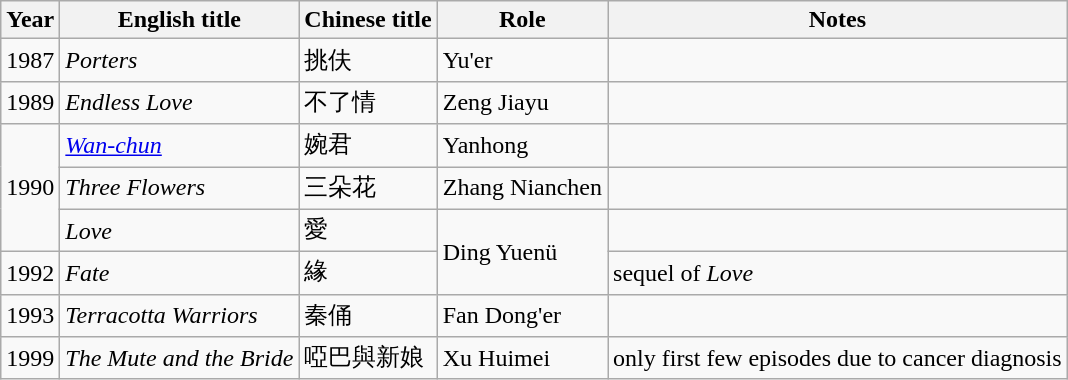<table class="wikitable sortable">
<tr>
<th>Year</th>
<th>English title</th>
<th>Chinese title</th>
<th>Role</th>
<th class="unsortable">Notes</th>
</tr>
<tr>
<td>1987</td>
<td><em>Porters</em></td>
<td>挑伕</td>
<td>Yu'er</td>
<td></td>
</tr>
<tr>
<td>1989</td>
<td><em>Endless Love</em></td>
<td>不了情</td>
<td>Zeng Jiayu</td>
<td></td>
</tr>
<tr>
<td rowspan=3>1990</td>
<td><em><a href='#'>Wan-chun</a></em></td>
<td>婉君</td>
<td>Yanhong</td>
<td></td>
</tr>
<tr>
<td><em>Three Flowers</em></td>
<td>三朵花</td>
<td>Zhang Nianchen</td>
<td></td>
</tr>
<tr>
<td><em>Love</em></td>
<td>愛</td>
<td rowspan=2>Ding Yuenü</td>
<td></td>
</tr>
<tr>
<td>1992</td>
<td><em>Fate</em></td>
<td>緣</td>
<td>sequel of <em>Love</em></td>
</tr>
<tr>
<td>1993</td>
<td><em>Terracotta Warriors</em></td>
<td>秦俑</td>
<td>Fan Dong'er</td>
<td></td>
</tr>
<tr>
<td>1999</td>
<td><em>The Mute and the Bride</em></td>
<td>啞巴與新娘</td>
<td>Xu Huimei</td>
<td>only first few episodes due to cancer diagnosis</td>
</tr>
</table>
